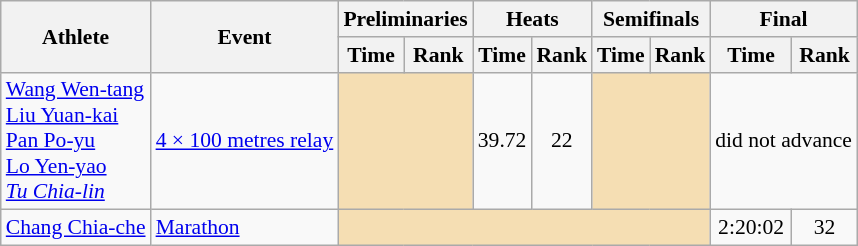<table class=wikitable style="font-size:90%;">
<tr>
<th rowspan="2">Athlete</th>
<th rowspan="2">Event</th>
<th colspan="2">Preliminaries</th>
<th colspan="2">Heats</th>
<th colspan="2">Semifinals</th>
<th colspan="2">Final</th>
</tr>
<tr>
<th>Time</th>
<th>Rank</th>
<th>Time</th>
<th>Rank</th>
<th>Time</th>
<th>Rank</th>
<th>Time</th>
<th>Rank</th>
</tr>
<tr style="border-top: single;">
<td><a href='#'>Wang Wen-tang</a><br><a href='#'>Liu Yuan-kai</a><br><a href='#'>Pan Po-yu</a><br><a href='#'>Lo Yen-yao</a><br><em><a href='#'>Tu Chia-lin</a></em></td>
<td><a href='#'>4 × 100 metres relay</a></td>
<td colspan= 2 bgcolor="wheat"></td>
<td align=center>39.72</td>
<td align=center>22</td>
<td colspan= 2 bgcolor="wheat"></td>
<td align=center colspan=2>did not advance</td>
</tr>
<tr style="border-top: single;">
<td><a href='#'>Chang Chia-che</a></td>
<td><a href='#'>Marathon</a></td>
<td colspan= 6 bgcolor="wheat"></td>
<td align=center>2:20:02</td>
<td align=center>32</td>
</tr>
</table>
